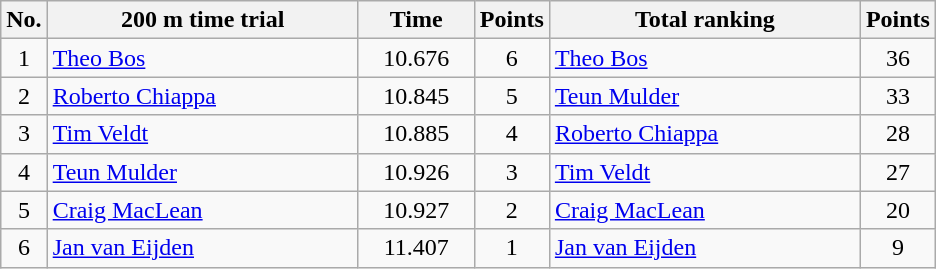<table class="wikitable">
<tr>
<th width="20px">No.</th>
<th width="200px">200 m time trial</th>
<th width="70px">Time</th>
<th width="40px">Points</th>
<th width="200px">Total ranking</th>
<th width="40px">Points</th>
</tr>
<tr align=center>
<td>1</td>
<td align=left> <a href='#'>Theo Bos</a></td>
<td>10.676</td>
<td>6</td>
<td align=left> <a href='#'>Theo Bos</a></td>
<td>36</td>
</tr>
<tr align=center>
<td>2</td>
<td align=left> <a href='#'>Roberto Chiappa</a></td>
<td>10.845</td>
<td>5</td>
<td align=left> <a href='#'>Teun Mulder</a></td>
<td>33</td>
</tr>
<tr align=center>
<td>3</td>
<td align=left> <a href='#'>Tim Veldt</a></td>
<td>10.885</td>
<td>4</td>
<td align=left> <a href='#'>Roberto Chiappa</a></td>
<td>28</td>
</tr>
<tr align=center>
<td>4</td>
<td align=left> <a href='#'>Teun Mulder</a></td>
<td>10.926</td>
<td>3</td>
<td align=left> <a href='#'>Tim Veldt</a></td>
<td>27</td>
</tr>
<tr align=center>
<td>5</td>
<td align=left> <a href='#'>Craig MacLean</a></td>
<td>10.927</td>
<td>2</td>
<td align=left> <a href='#'>Craig MacLean</a></td>
<td>20</td>
</tr>
<tr align=center>
<td>6</td>
<td align=left> <a href='#'>Jan van Eijden</a></td>
<td>11.407</td>
<td>1</td>
<td align=left> <a href='#'>Jan van Eijden</a></td>
<td>9</td>
</tr>
</table>
